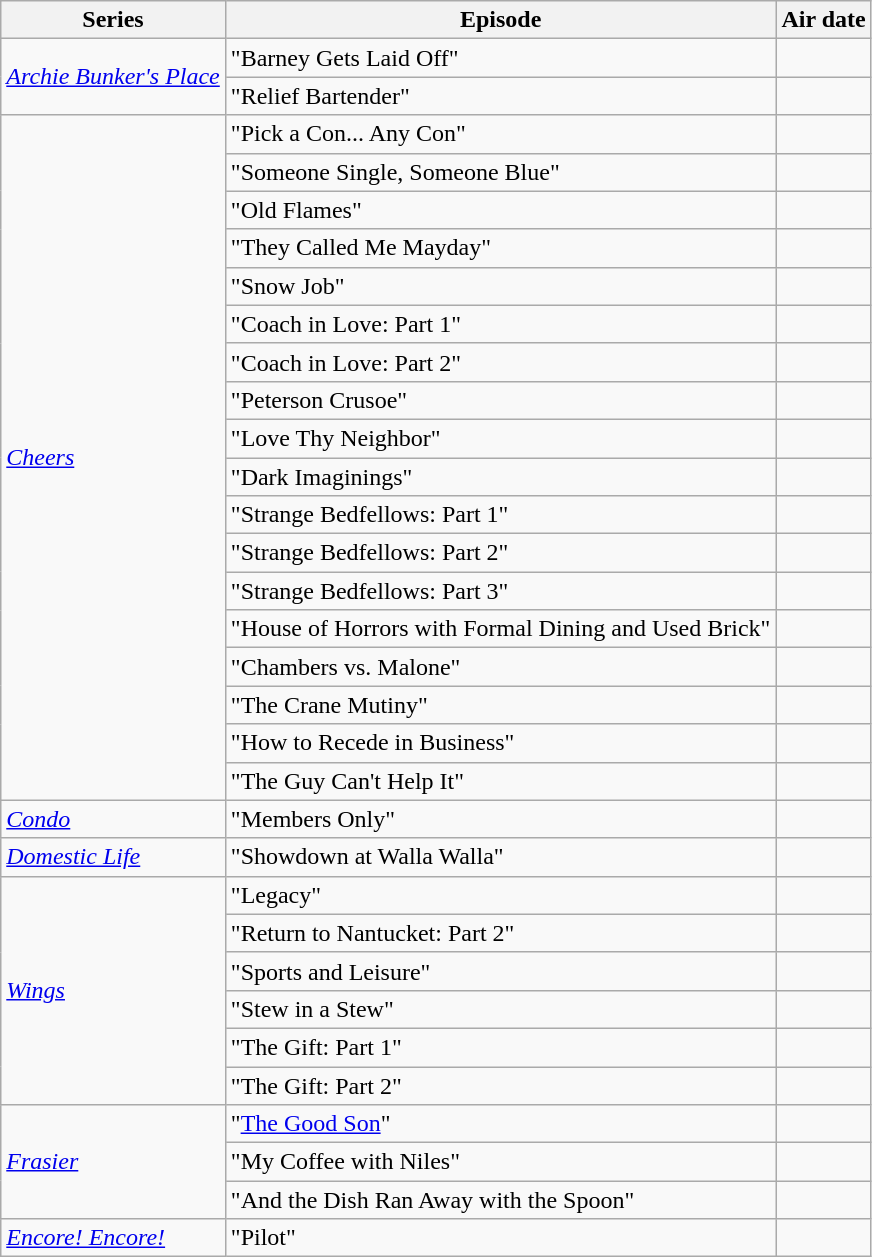<table class="wikitable">
<tr>
<th>Series</th>
<th>Episode</th>
<th>Air date</th>
</tr>
<tr>
<td rowspan="2"><em><a href='#'>Archie Bunker's Place</a></em></td>
<td>"Barney Gets Laid Off"</td>
<td></td>
</tr>
<tr>
<td>"Relief Bartender"</td>
<td></td>
</tr>
<tr>
<td rowspan="18"><em><a href='#'>Cheers</a></em></td>
<td>"Pick a Con... Any Con"</td>
<td></td>
</tr>
<tr>
<td>"Someone Single, Someone Blue"</td>
<td></td>
</tr>
<tr>
<td>"Old Flames"</td>
<td></td>
</tr>
<tr>
<td>"They Called Me Mayday"</td>
<td></td>
</tr>
<tr>
<td>"Snow Job"</td>
<td></td>
</tr>
<tr>
<td>"Coach in Love: Part 1"</td>
<td></td>
</tr>
<tr>
<td>"Coach in Love: Part 2"</td>
<td></td>
</tr>
<tr>
<td>"Peterson Crusoe"</td>
<td></td>
</tr>
<tr>
<td>"Love Thy Neighbor"</td>
<td></td>
</tr>
<tr>
<td>"Dark Imaginings"</td>
<td></td>
</tr>
<tr>
<td>"Strange Bedfellows: Part 1"</td>
<td></td>
</tr>
<tr>
<td>"Strange Bedfellows: Part 2"</td>
<td></td>
</tr>
<tr>
<td>"Strange Bedfellows: Part 3"</td>
<td></td>
</tr>
<tr>
<td>"House of Horrors with Formal Dining and Used Brick"</td>
<td></td>
</tr>
<tr>
<td>"Chambers vs. Malone"</td>
<td></td>
</tr>
<tr>
<td>"The Crane Mutiny"</td>
<td></td>
</tr>
<tr>
<td>"How to Recede in Business"</td>
<td></td>
</tr>
<tr>
<td>"The Guy Can't Help It"</td>
<td></td>
</tr>
<tr>
<td><em><a href='#'>Condo</a></em></td>
<td>"Members Only"</td>
<td></td>
</tr>
<tr>
<td><em><a href='#'>Domestic Life</a></em></td>
<td>"Showdown at Walla Walla"</td>
<td></td>
</tr>
<tr>
<td rowspan="6"><em><a href='#'>Wings</a></em></td>
<td>"Legacy"</td>
<td></td>
</tr>
<tr>
<td>"Return to Nantucket: Part 2"</td>
<td></td>
</tr>
<tr>
<td>"Sports and Leisure"</td>
<td></td>
</tr>
<tr>
<td>"Stew in a Stew"</td>
<td></td>
</tr>
<tr>
<td>"The Gift: Part 1"</td>
<td></td>
</tr>
<tr>
<td>"The Gift: Part 2"</td>
<td></td>
</tr>
<tr>
<td rowspan="3"><em><a href='#'>Frasier</a></em></td>
<td>"<a href='#'>The Good Son</a>"</td>
<td></td>
</tr>
<tr>
<td>"My Coffee with Niles"</td>
<td></td>
</tr>
<tr>
<td>"And the Dish Ran Away with the Spoon"</td>
<td></td>
</tr>
<tr>
<td><em><a href='#'>Encore! Encore!</a></em></td>
<td>"Pilot"</td>
<td></td>
</tr>
</table>
